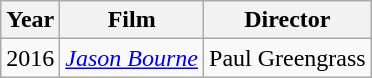<table class="wikitable">
<tr>
<th>Year</th>
<th>Film</th>
<th>Director</th>
</tr>
<tr>
<td>2016</td>
<td><em><a href='#'>Jason Bourne</a></em></td>
<td>Paul Greengrass</td>
</tr>
</table>
